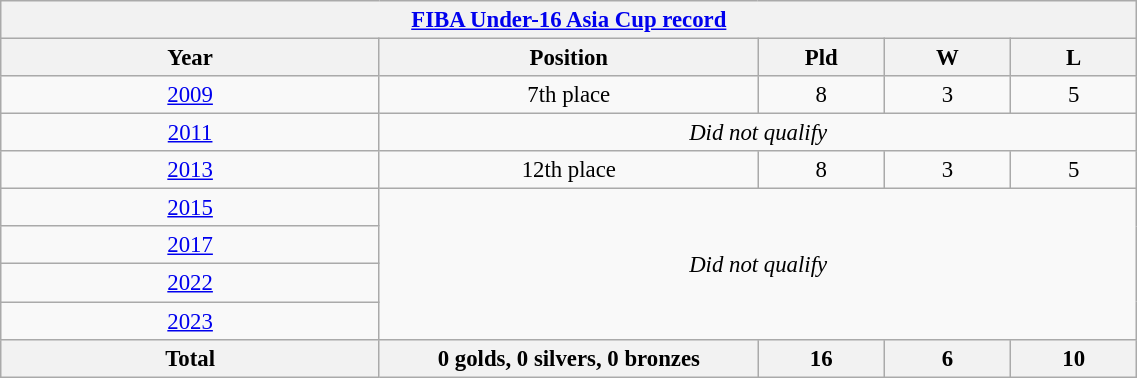<table class="wikitable"  style="text-align:center; font-size:95%; width:60%;">
<tr>
<th colspan=9><a href='#'>FIBA Under-16 Asia Cup record</a></th>
</tr>
<tr>
<th width=15%>Year</th>
<th width=15%>Position</th>
<th width=5%>Pld</th>
<th width=5%>W</th>
<th width=5%>L</th>
</tr>
<tr>
<td> <a href='#'>2009</a></td>
<td>7th place</td>
<td>8</td>
<td>3</td>
<td>5</td>
</tr>
<tr>
<td> <a href='#'>2011</a></td>
<td colspan=5><em>Did not qualify</em></td>
</tr>
<tr>
<td> <a href='#'>2013</a></td>
<td>12th place</td>
<td>8</td>
<td>3</td>
<td>5</td>
</tr>
<tr>
<td> <a href='#'>2015</a></td>
<td colspan=5 rowspan=4><em>Did not qualify</em></td>
</tr>
<tr>
<td> <a href='#'>2017</a></td>
</tr>
<tr>
<td> <a href='#'>2022</a></td>
</tr>
<tr>
<td> <a href='#'>2023</a></td>
</tr>
<tr>
<th>Total</th>
<th>0 golds, 0 silvers, 0 bronzes</th>
<th>16</th>
<th>6</th>
<th>10</th>
</tr>
</table>
